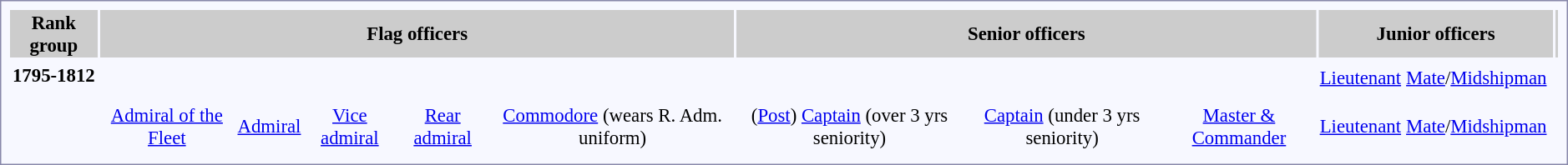<table style="border:1px solid #8888aa; background-color:#f7f8ff; padding:5px; font-size:95%; margin: 0px 12px 12px 0px; text-align:center;">
<tr style="background-color:#CCCCCC;">
<th>Rank group</th>
<th colspan=5>Flag officers</th>
<th colspan=3>Senior officers</th>
<th colspan=3>Junior officers</th>
<th></th>
</tr>
<tr>
<td rowspan=2><strong>1795-1812</strong></td>
<td></td>
<td></td>
<td></td>
<td></td>
<td></td>
<td></td>
<td></td>
<td></td>
<td></td>
<td></td>
<td></td>
</tr>
<tr>
<td></td>
<td></td>
<td></td>
<td></td>
<td></td>
<td></td>
<td></td>
<td></td>
<td><a href='#'>Lieutenant</a></td>
<td><a href='#'>Mate</a>/<a href='#'>Midshipman</a></td>
<td></td>
</tr>
<tr>
<td></td>
<td></td>
<td></td>
<td></td>
<td></td>
<td></td>
<td></td>
<td></td>
<td></td>
<td></td>
<td></td>
</tr>
<tr>
<td></td>
</tr>
<tr>
<td></td>
<td><a href='#'>Admiral of the Fleet</a> <br></td>
<td><a href='#'>Admiral</a></td>
<td><a href='#'>Vice admiral</a></td>
<td><a href='#'>Rear admiral</a></td>
<td><a href='#'>Commodore</a> (wears R. Adm. uniform)</td>
<td>(<a href='#'>Post</a>) <a href='#'>Captain</a> (over 3 yrs seniority)</td>
<td><a href='#'>Captain</a> (under 3 yrs seniority)</td>
<td><a href='#'>Master & Commander</a></td>
<td><a href='#'>Lieutenant</a></td>
<td><a href='#'>Mate</a>/<a href='#'>Midshipman</a></td>
</tr>
<tr>
<td></td>
</tr>
</table>
